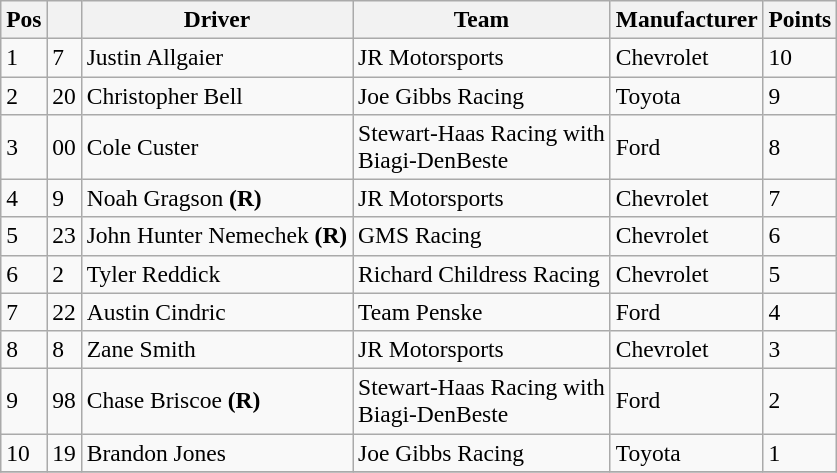<table class="wikitable" style="font-size:98%">
<tr>
<th>Pos</th>
<th></th>
<th>Driver</th>
<th>Team</th>
<th>Manufacturer</th>
<th>Points</th>
</tr>
<tr>
<td>1</td>
<td>7</td>
<td>Justin Allgaier</td>
<td>JR Motorsports</td>
<td>Chevrolet</td>
<td>10</td>
</tr>
<tr>
<td>2</td>
<td>20</td>
<td>Christopher Bell</td>
<td>Joe Gibbs Racing</td>
<td>Toyota</td>
<td>9</td>
</tr>
<tr>
<td>3</td>
<td>00</td>
<td>Cole Custer</td>
<td>Stewart-Haas Racing with<br>Biagi-DenBeste</td>
<td>Ford</td>
<td>8</td>
</tr>
<tr>
<td>4</td>
<td>9</td>
<td>Noah Gragson <strong>(R)</strong></td>
<td>JR Motorsports</td>
<td>Chevrolet</td>
<td>7</td>
</tr>
<tr>
<td>5</td>
<td>23</td>
<td>John Hunter Nemechek <strong>(R)</strong></td>
<td>GMS Racing</td>
<td>Chevrolet</td>
<td>6</td>
</tr>
<tr>
<td>6</td>
<td>2</td>
<td>Tyler Reddick</td>
<td>Richard Childress Racing</td>
<td>Chevrolet</td>
<td>5</td>
</tr>
<tr>
<td>7</td>
<td>22</td>
<td>Austin Cindric</td>
<td>Team Penske</td>
<td>Ford</td>
<td>4</td>
</tr>
<tr>
<td>8</td>
<td>8</td>
<td>Zane Smith</td>
<td>JR Motorsports</td>
<td>Chevrolet</td>
<td>3</td>
</tr>
<tr>
<td>9</td>
<td>98</td>
<td>Chase Briscoe <strong>(R)</strong></td>
<td>Stewart-Haas Racing with<br>Biagi-DenBeste</td>
<td>Ford</td>
<td>2</td>
</tr>
<tr>
<td>10</td>
<td>19</td>
<td>Brandon Jones</td>
<td>Joe Gibbs Racing</td>
<td>Toyota</td>
<td>1</td>
</tr>
<tr>
</tr>
</table>
